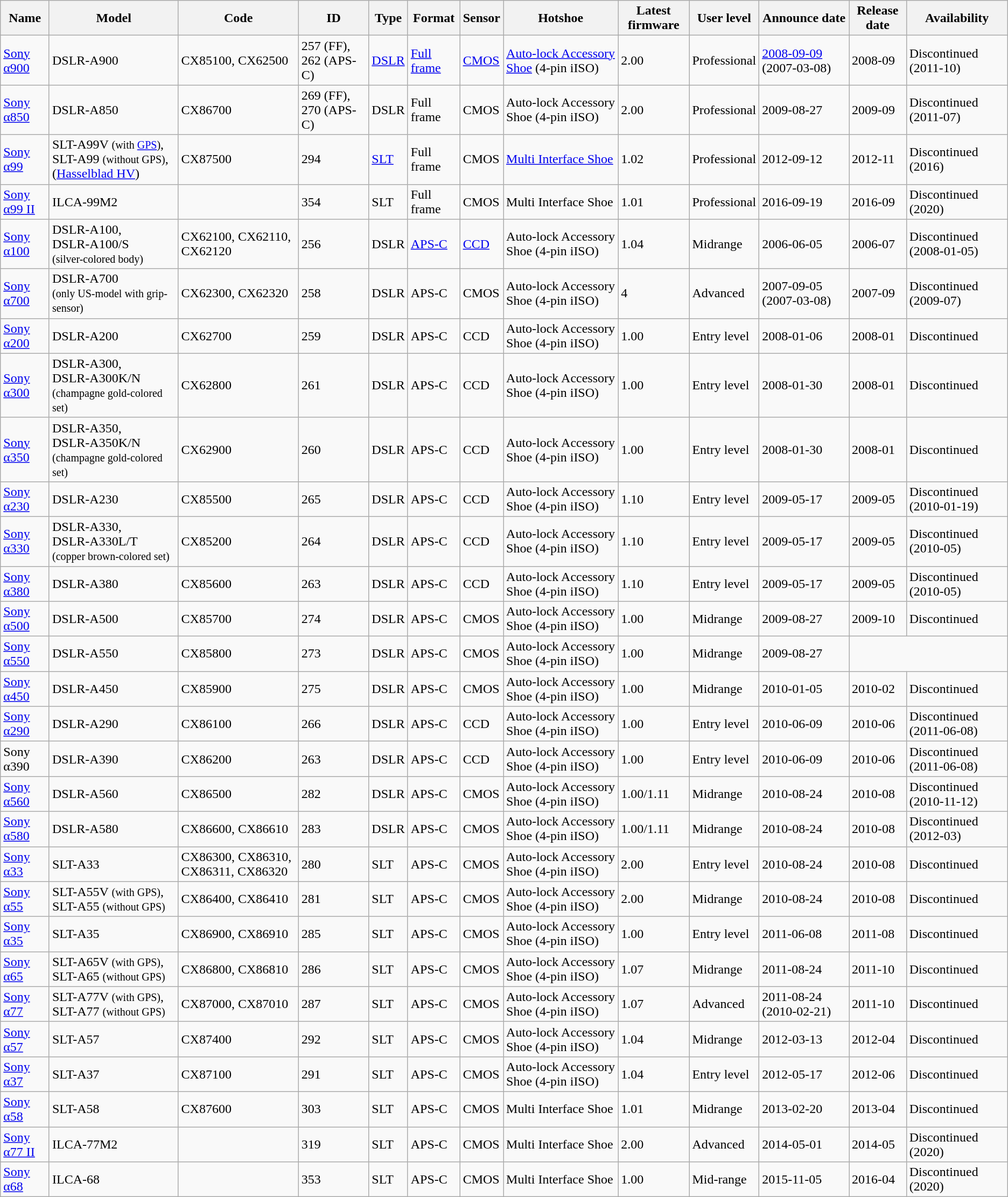<table class="wikitable sortable">
<tr>
<th>Name</th>
<th>Model</th>
<th>Code</th>
<th>ID</th>
<th>Type</th>
<th>Format</th>
<th>Sensor</th>
<th>Hotshoe</th>
<th>Latest firmware</th>
<th>User level</th>
<th>Announce date</th>
<th>Release date</th>
<th>Availability<br>
</th>
</tr>
<tr>
<td><a href='#'>Sony α900</a></td>
<td>DSLR-A900</td>
<td>CX85100, CX62500</td>
<td>257 (FF), 262 (APS-C)</td>
<td><a href='#'>DSLR</a></td>
<td><a href='#'>Full frame</a></td>
<td><a href='#'>CMOS</a></td>
<td><a href='#'>Auto-lock Accessory Shoe</a> (4-pin iISO)</td>
<td>2.00</td>
<td>Professional</td>
<td><a href='#'>2008-09-09</a> (2007-03-08)</td>
<td>2008-09</td>
<td>Discontinued (2011-10)<br></td>
</tr>
<tr>
<td><a href='#'>Sony α850</a></td>
<td>DSLR-A850</td>
<td>CX86700</td>
<td>269 (FF), 270 (APS-C)</td>
<td>DSLR</td>
<td>Full frame</td>
<td>CMOS</td>
<td>Auto-lock Accessory Shoe (4-pin iISO)</td>
<td>2.00</td>
<td>Professional</td>
<td>2009-08-27</td>
<td>2009-09</td>
<td>Discontinued (2011-07)<br></td>
</tr>
<tr>
<td><a href='#'>Sony α99</a></td>
<td>SLT-A99V <small>(with <a href='#'>GPS</a>)</small>, SLT-A99 <small>(without GPS)</small>,<br>(<a href='#'>Hasselblad HV</a>)</td>
<td>CX87500</td>
<td>294</td>
<td><a href='#'>SLT</a></td>
<td>Full frame</td>
<td>CMOS</td>
<td><a href='#'>Multi Interface Shoe</a></td>
<td>1.02</td>
<td>Professional</td>
<td>2012-09-12</td>
<td>2012-11</td>
<td>Discontinued (2016)<br></td>
</tr>
<tr>
<td><a href='#'>Sony α99&nbsp;II</a></td>
<td>ILCA-99M2</td>
<td></td>
<td>354</td>
<td>SLT</td>
<td>Full frame</td>
<td>CMOS</td>
<td>Multi Interface Shoe</td>
<td>1.01</td>
<td>Professional</td>
<td>2016-09-19</td>
<td>2016-09</td>
<td>Discontinued (2020)<br>
</td>
</tr>
<tr>
<td><a href='#'>Sony α100</a></td>
<td>DSLR-A100,<br>DSLR-A100/S<br><small>(silver-colored body)</small></td>
<td>CX62100, CX62110, CX62120</td>
<td>256</td>
<td>DSLR</td>
<td><a href='#'>APS-C</a></td>
<td><a href='#'>CCD</a></td>
<td>Auto-lock Accessory Shoe (4-pin iISO)</td>
<td>1.04</td>
<td>Midrange</td>
<td>2006-06-05</td>
<td>2006-07</td>
<td>Discontinued (2008-01-05)<br></td>
</tr>
<tr>
<td><a href='#'>Sony α700</a></td>
<td>DSLR-A700<br><small>(only US-model with grip-sensor)</small></td>
<td>CX62300, CX62320</td>
<td>258</td>
<td>DSLR</td>
<td>APS-C</td>
<td>CMOS</td>
<td>Auto-lock Accessory Shoe (4-pin iISO)</td>
<td>4</td>
<td>Advanced</td>
<td>2007-09-05 (2007-03-08)</td>
<td>2007-09</td>
<td>Discontinued (2009-07)<br></td>
</tr>
<tr>
<td><a href='#'>Sony α200</a></td>
<td>DSLR-A200</td>
<td>CX62700</td>
<td>259</td>
<td>DSLR</td>
<td>APS-C</td>
<td>CCD</td>
<td>Auto-lock Accessory Shoe (4-pin iISO)</td>
<td>1.00</td>
<td>Entry level</td>
<td>2008-01-06</td>
<td>2008-01</td>
<td>Discontinued<br></td>
</tr>
<tr>
<td><a href='#'>Sony α300</a></td>
<td>DSLR-A300,<br>DSLR-A300K/N<br><small>(champagne gold-colored set)</small></td>
<td>CX62800</td>
<td>261</td>
<td>DSLR</td>
<td>APS-C</td>
<td>CCD</td>
<td>Auto-lock Accessory Shoe (4-pin iISO)</td>
<td>1.00</td>
<td>Entry level</td>
<td>2008-01-30</td>
<td>2008-01</td>
<td>Discontinued<br></td>
</tr>
<tr>
<td><a href='#'>Sony α350</a></td>
<td>DSLR-A350,<br>DSLR-A350K/N<br><small>(champagne gold-colored set)</small></td>
<td>CX62900</td>
<td>260</td>
<td>DSLR</td>
<td>APS-C</td>
<td>CCD</td>
<td>Auto-lock Accessory Shoe (4-pin iISO)</td>
<td>1.00</td>
<td>Entry level</td>
<td>2008-01-30</td>
<td>2008-01</td>
<td>Discontinued<br></td>
</tr>
<tr>
<td><a href='#'>Sony α230</a></td>
<td>DSLR-A230</td>
<td>CX85500</td>
<td>265</td>
<td>DSLR</td>
<td>APS-C</td>
<td>CCD</td>
<td>Auto-lock Accessory Shoe (4-pin iISO)</td>
<td>1.10</td>
<td>Entry level</td>
<td>2009-05-17</td>
<td>2009-05</td>
<td>Discontinued (2010-01-19)<br></td>
</tr>
<tr>
<td><a href='#'>Sony α330</a></td>
<td>DSLR-A330,<br>DSLR-A330L/T<br><small>(copper brown-colored set)</small></td>
<td>CX85200</td>
<td>264</td>
<td>DSLR</td>
<td>APS-C</td>
<td>CCD</td>
<td>Auto-lock Accessory Shoe (4-pin iISO)</td>
<td>1.10</td>
<td>Entry level</td>
<td>2009-05-17</td>
<td>2009-05</td>
<td>Discontinued (2010-05)<br></td>
</tr>
<tr>
<td><a href='#'>Sony α380</a></td>
<td>DSLR-A380</td>
<td>CX85600</td>
<td>263</td>
<td>DSLR</td>
<td>APS-C</td>
<td>CCD</td>
<td>Auto-lock Accessory Shoe (4-pin iISO)</td>
<td>1.10</td>
<td>Entry level</td>
<td>2009-05-17</td>
<td>2009-05</td>
<td>Discontinued (2010-05)<br></td>
</tr>
<tr>
<td><a href='#'>Sony α500</a></td>
<td>DSLR-A500</td>
<td>CX85700</td>
<td>274</td>
<td>DSLR</td>
<td>APS-C</td>
<td>CMOS</td>
<td>Auto-lock Accessory Shoe (4-pin iISO)</td>
<td>1.00</td>
<td>Midrange</td>
<td>2009-08-27</td>
<td>2009-10</td>
<td>Discontinued<br></td>
</tr>
<tr>
<td><a href='#'>Sony α550</a></td>
<td>DSLR-A550</td>
<td>CX85800</td>
<td>273</td>
<td>DSLR</td>
<td>APS-C</td>
<td>CMOS</td>
<td>Auto-lock Accessory Shoe (4-pin iISO)</td>
<td>1.00</td>
<td>Midrange</td>
<td>2009-08-27<br></td>
</tr>
<tr>
<td><a href='#'>Sony α450</a></td>
<td>DSLR-A450</td>
<td>CX85900</td>
<td>275</td>
<td>DSLR</td>
<td>APS-C</td>
<td>CMOS</td>
<td>Auto-lock Accessory Shoe (4-pin iISO)</td>
<td>1.00</td>
<td>Midrange</td>
<td>2010-01-05</td>
<td>2010-02</td>
<td>Discontinued<br></td>
</tr>
<tr>
<td><a href='#'>Sony α290</a></td>
<td>DSLR-A290</td>
<td>CX86100</td>
<td>266</td>
<td>DSLR</td>
<td>APS-C</td>
<td>CCD</td>
<td>Auto-lock Accessory Shoe (4-pin iISO)</td>
<td>1.00</td>
<td>Entry level</td>
<td>2010-06-09</td>
<td>2010-06</td>
<td>Discontinued (2011-06-08)<br></td>
</tr>
<tr>
<td>Sony α390</td>
<td>DSLR-A390</td>
<td>CX86200</td>
<td>263</td>
<td>DSLR</td>
<td>APS-C</td>
<td>CCD</td>
<td>Auto-lock Accessory Shoe (4-pin iISO)</td>
<td>1.00</td>
<td>Entry level</td>
<td>2010-06-09</td>
<td>2010-06</td>
<td>Discontinued (2011-06-08)<br></td>
</tr>
<tr>
<td><a href='#'>Sony α560</a></td>
<td>DSLR-A560</td>
<td>CX86500</td>
<td>282</td>
<td>DSLR</td>
<td>APS-C</td>
<td>CMOS</td>
<td>Auto-lock Accessory Shoe (4-pin iISO)</td>
<td>1.00/1.11</td>
<td>Midrange</td>
<td>2010-08-24</td>
<td>2010-08</td>
<td>Discontinued (2010-11-12)<br></td>
</tr>
<tr>
<td><a href='#'>Sony α580</a></td>
<td>DSLR-A580</td>
<td>CX86600, CX86610</td>
<td>283</td>
<td>DSLR</td>
<td>APS-C</td>
<td>CMOS</td>
<td>Auto-lock Accessory Shoe (4-pin iISO)</td>
<td>1.00/1.11</td>
<td>Midrange</td>
<td>2010-08-24</td>
<td>2010-08</td>
<td>Discontinued (2012-03)<br></td>
</tr>
<tr>
<td><a href='#'>Sony α33</a></td>
<td>SLT-A33</td>
<td>CX86300, CX86310, CX86311, CX86320</td>
<td>280</td>
<td>SLT</td>
<td>APS-C</td>
<td>CMOS</td>
<td>Auto-lock Accessory Shoe (4-pin iISO)</td>
<td>2.00</td>
<td>Entry level</td>
<td>2010-08-24</td>
<td>2010-08</td>
<td>Discontinued<br></td>
</tr>
<tr>
<td><a href='#'>Sony α55</a></td>
<td>SLT-A55V <small>(with GPS)</small>,<br>SLT-A55 <small>(without GPS)</small></td>
<td>CX86400, CX86410</td>
<td>281</td>
<td>SLT</td>
<td>APS-C</td>
<td>CMOS</td>
<td>Auto-lock Accessory Shoe (4-pin iISO)</td>
<td>2.00</td>
<td>Midrange</td>
<td>2010-08-24</td>
<td>2010-08</td>
<td>Discontinued<br></td>
</tr>
<tr>
<td><a href='#'>Sony α35</a></td>
<td>SLT-A35</td>
<td>CX86900, CX86910</td>
<td>285</td>
<td>SLT</td>
<td>APS-C</td>
<td>CMOS</td>
<td>Auto-lock Accessory Shoe (4-pin iISO)</td>
<td>1.00</td>
<td>Entry level</td>
<td>2011-06-08</td>
<td>2011-08</td>
<td>Discontinued <br></td>
</tr>
<tr>
<td><a href='#'>Sony α65</a></td>
<td>SLT-A65V <small>(with GPS)</small>,<br>SLT-A65 <small>(without GPS)</small></td>
<td>CX86800, CX86810</td>
<td>286</td>
<td>SLT</td>
<td>APS-C</td>
<td>CMOS</td>
<td>Auto-lock Accessory Shoe (4-pin iISO)</td>
<td>1.07</td>
<td>Midrange</td>
<td>2011-08-24</td>
<td>2011-10</td>
<td>Discontinued <br></td>
</tr>
<tr>
<td><a href='#'>Sony α77</a></td>
<td>SLT-A77V <small>(with GPS)</small>,<br>SLT-A77 <small>(without GPS)</small></td>
<td>CX87000, CX87010</td>
<td>287</td>
<td>SLT</td>
<td>APS-C</td>
<td>CMOS</td>
<td>Auto-lock Accessory Shoe (4-pin iISO)</td>
<td>1.07</td>
<td>Advanced</td>
<td>2011-08-24 (2010-02-21)</td>
<td>2011-10</td>
<td>Discontinued <br></td>
</tr>
<tr>
<td><a href='#'>Sony α57</a></td>
<td>SLT-A57</td>
<td>CX87400</td>
<td>292</td>
<td>SLT</td>
<td>APS-C</td>
<td>CMOS</td>
<td>Auto-lock Accessory Shoe (4-pin iISO)</td>
<td>1.04</td>
<td>Midrange</td>
<td>2012-03-13</td>
<td>2012-04</td>
<td>Discontinued<br></td>
</tr>
<tr>
<td><a href='#'>Sony α37</a></td>
<td>SLT-A37</td>
<td>CX87100</td>
<td>291</td>
<td>SLT</td>
<td>APS-C</td>
<td>CMOS</td>
<td>Auto-lock Accessory Shoe (4-pin iISO)</td>
<td>1.04</td>
<td>Entry level</td>
<td>2012-05-17</td>
<td>2012-06</td>
<td>Discontinued<br></td>
</tr>
<tr>
<td><a href='#'>Sony α58</a></td>
<td>SLT-A58</td>
<td>CX87600</td>
<td>303</td>
<td>SLT</td>
<td>APS-C</td>
<td>CMOS</td>
<td>Multi Interface Shoe</td>
<td>1.01</td>
<td>Midrange</td>
<td>2013-02-20</td>
<td>2013-04</td>
<td>Discontinued<br></td>
</tr>
<tr>
<td><a href='#'>Sony α77&nbsp;II</a></td>
<td>ILCA-77M2</td>
<td></td>
<td>319</td>
<td>SLT</td>
<td>APS-C</td>
<td>CMOS</td>
<td>Multi Interface Shoe</td>
<td>2.00</td>
<td>Advanced</td>
<td>2014-05-01</td>
<td>2014-05</td>
<td>Discontinued (2020)<br></td>
</tr>
<tr>
<td><a href='#'>Sony α68</a></td>
<td>ILCA-68</td>
<td></td>
<td>353</td>
<td>SLT</td>
<td>APS-C</td>
<td>CMOS</td>
<td>Multi Interface Shoe</td>
<td>1.00</td>
<td>Mid-range</td>
<td>2015-11-05</td>
<td>2016-04</td>
<td>Discontinued (2020)</td>
</tr>
</table>
